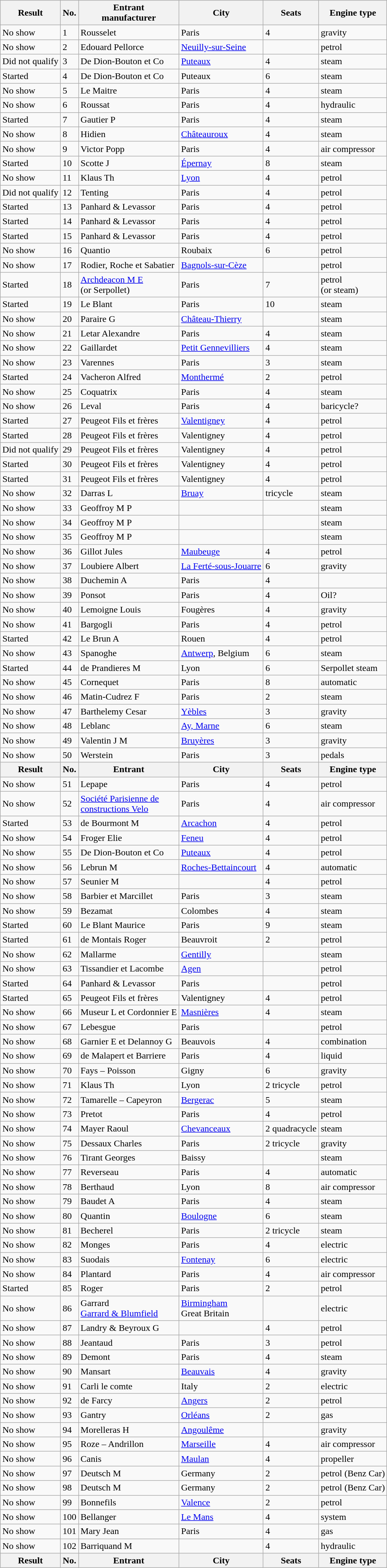<table class="wikitable sortable">
<tr>
<th>Result</th>
<th>No.</th>
<th>Entrant<br>manufacturer</th>
<th>City</th>
<th>Seats</th>
<th>Engine type</th>
</tr>
<tr>
<td>No show</td>
<td>1</td>
<td>Rousselet</td>
<td>Paris</td>
<td>4</td>
<td>gravity</td>
</tr>
<tr>
<td>No show</td>
<td>2</td>
<td>Edouard Pellorce</td>
<td><a href='#'>Neuilly-sur-Seine</a></td>
<td></td>
<td>petrol</td>
</tr>
<tr>
<td>Did not qualify</td>
<td>3</td>
<td>De Dion-Bouton et Co</td>
<td><a href='#'>Puteaux</a></td>
<td>4</td>
<td>steam</td>
</tr>
<tr>
<td>Started</td>
<td>4</td>
<td>De Dion-Bouton et Co</td>
<td>Puteaux</td>
<td>6</td>
<td>steam</td>
</tr>
<tr>
<td>No show</td>
<td>5</td>
<td>Le Maitre</td>
<td>Paris</td>
<td>4</td>
<td>steam</td>
</tr>
<tr>
<td>No show</td>
<td>6</td>
<td>Roussat</td>
<td>Paris</td>
<td>4</td>
<td>hydraulic</td>
</tr>
<tr>
<td>Started</td>
<td>7</td>
<td>Gautier P</td>
<td>Paris</td>
<td>4</td>
<td>steam</td>
</tr>
<tr>
<td>No show</td>
<td>8</td>
<td>Hidien</td>
<td><a href='#'>Châteauroux</a></td>
<td>4</td>
<td>steam</td>
</tr>
<tr>
<td>No show</td>
<td>9</td>
<td>Victor Popp</td>
<td>Paris</td>
<td>4</td>
<td>air compressor</td>
</tr>
<tr>
<td>Started</td>
<td>10</td>
<td>Scotte J</td>
<td><a href='#'>Épernay</a></td>
<td>8</td>
<td>steam</td>
</tr>
<tr>
<td>No show</td>
<td>11</td>
<td>Klaus Th</td>
<td><a href='#'>Lyon</a></td>
<td>4</td>
<td>petrol</td>
</tr>
<tr>
<td>Did not qualify</td>
<td>12</td>
<td>Tenting</td>
<td>Paris</td>
<td>4</td>
<td>petrol</td>
</tr>
<tr>
<td>Started</td>
<td>13</td>
<td>Panhard & Levassor</td>
<td>Paris</td>
<td>4</td>
<td>petrol</td>
</tr>
<tr>
<td>Started</td>
<td>14</td>
<td>Panhard & Levassor</td>
<td>Paris</td>
<td>4</td>
<td>petrol</td>
</tr>
<tr>
<td>Started</td>
<td>15</td>
<td>Panhard & Levassor</td>
<td>Paris</td>
<td>4</td>
<td>petrol</td>
</tr>
<tr>
<td>No show</td>
<td>16</td>
<td>Quantio</td>
<td>Roubaix</td>
<td>6</td>
<td>petrol</td>
</tr>
<tr>
<td>No show</td>
<td>17</td>
<td>Rodier, Roche et Sabatier</td>
<td><a href='#'>Bagnols-sur-Cèze</a></td>
<td></td>
<td>petrol</td>
</tr>
<tr>
<td>Started</td>
<td>18</td>
<td><a href='#'>Archdeacon M E</a> <br>(or Serpollet)</td>
<td>Paris</td>
<td>7</td>
<td>petrol <br> (or steam)</td>
</tr>
<tr>
<td>Started</td>
<td>19</td>
<td>Le Blant</td>
<td>Paris</td>
<td>10</td>
<td>steam</td>
</tr>
<tr>
<td>No show</td>
<td>20</td>
<td>Paraire G</td>
<td><a href='#'>Château-Thierry</a></td>
<td></td>
<td>steam</td>
</tr>
<tr>
<td>No show</td>
<td>21</td>
<td>Letar Alexandre</td>
<td>Paris</td>
<td>4</td>
<td>steam</td>
</tr>
<tr>
<td>No show</td>
<td>22</td>
<td>Gaillardet</td>
<td><a href='#'>Petit Gennevilliers</a></td>
<td>4</td>
<td>steam</td>
</tr>
<tr>
<td>No show</td>
<td>23</td>
<td>Varennes</td>
<td>Paris</td>
<td>3</td>
<td>steam</td>
</tr>
<tr>
<td>Started</td>
<td>24</td>
<td>Vacheron Alfred</td>
<td><a href='#'>Monthermé</a></td>
<td>2</td>
<td>petrol</td>
</tr>
<tr>
<td>No show</td>
<td>25</td>
<td>Coquatrix</td>
<td>Paris</td>
<td>4</td>
<td>steam</td>
</tr>
<tr>
<td>No show</td>
<td>26</td>
<td>Leval</td>
<td>Paris</td>
<td>4</td>
<td>baricycle?</td>
</tr>
<tr>
<td>Started</td>
<td>27</td>
<td>Peugeot Fils et frères</td>
<td><a href='#'>Valentigney</a></td>
<td>4</td>
<td>petrol</td>
</tr>
<tr>
<td>Started</td>
<td>28</td>
<td>Peugeot Fils et frères</td>
<td>Valentigney</td>
<td>4</td>
<td>petrol</td>
</tr>
<tr>
<td>Did not qualify</td>
<td>29</td>
<td>Peugeot Fils et frères</td>
<td>Valentigney</td>
<td>4</td>
<td>petrol</td>
</tr>
<tr>
<td>Started</td>
<td>30</td>
<td>Peugeot Fils et frères</td>
<td>Valentigney</td>
<td>4</td>
<td>petrol</td>
</tr>
<tr>
<td>Started</td>
<td>31</td>
<td>Peugeot Fils et frères</td>
<td>Valentigney</td>
<td>4</td>
<td>petrol</td>
</tr>
<tr>
<td>No show</td>
<td>32</td>
<td>Darras L</td>
<td><a href='#'>Bruay</a></td>
<td>tricycle</td>
<td>steam</td>
</tr>
<tr>
<td>No show</td>
<td>33</td>
<td>Geoffroy M P</td>
<td></td>
<td></td>
<td>steam</td>
</tr>
<tr>
<td>No show</td>
<td>34</td>
<td>Geoffroy M P</td>
<td></td>
<td></td>
<td>steam</td>
</tr>
<tr>
<td>No show</td>
<td>35</td>
<td>Geoffroy M P</td>
<td></td>
<td></td>
<td>steam</td>
</tr>
<tr>
<td>No show</td>
<td>36</td>
<td>Gillot Jules</td>
<td><a href='#'>Maubeuge</a></td>
<td>4</td>
<td>petrol</td>
</tr>
<tr>
<td>No show</td>
<td>37</td>
<td>Loubiere Albert</td>
<td><a href='#'>La Ferté-sous-Jouarre</a></td>
<td>6</td>
<td>gravity</td>
</tr>
<tr>
<td>No show</td>
<td>38</td>
<td>Duchemin A</td>
<td>Paris</td>
<td>4</td>
<td></td>
</tr>
<tr>
<td>No show</td>
<td>39</td>
<td>Ponsot</td>
<td>Paris</td>
<td>4</td>
<td>Oil?</td>
</tr>
<tr>
<td>No show</td>
<td>40</td>
<td>Lemoigne Louis</td>
<td>Fougères</td>
<td>4</td>
<td>gravity</td>
</tr>
<tr>
<td>No show</td>
<td>41</td>
<td>Bargogli</td>
<td>Paris</td>
<td>4</td>
<td>petrol</td>
</tr>
<tr>
<td>Started</td>
<td>42</td>
<td>Le Brun A</td>
<td>Rouen</td>
<td>4</td>
<td>petrol</td>
</tr>
<tr>
<td>No show</td>
<td>43</td>
<td>Spanoghe</td>
<td><a href='#'>Antwerp</a>, Belgium</td>
<td>6</td>
<td>steam</td>
</tr>
<tr>
<td>Started</td>
<td>44</td>
<td>de Prandieres M</td>
<td>Lyon</td>
<td>6</td>
<td>Serpollet steam</td>
</tr>
<tr>
<td>No show</td>
<td>45</td>
<td>Cornequet</td>
<td>Paris</td>
<td>8</td>
<td>automatic</td>
</tr>
<tr>
<td>No show</td>
<td>46</td>
<td>Matin-Cudrez F</td>
<td>Paris</td>
<td>2</td>
<td>steam</td>
</tr>
<tr>
<td>No show</td>
<td>47</td>
<td>Barthelemy Cesar</td>
<td><a href='#'>Yèbles</a></td>
<td>3</td>
<td>gravity</td>
</tr>
<tr>
<td>No show</td>
<td>48</td>
<td>Leblanc</td>
<td><a href='#'>Ay, Marne</a></td>
<td>6</td>
<td>steam</td>
</tr>
<tr>
<td>No show</td>
<td>49</td>
<td>Valentin J M</td>
<td><a href='#'>Bruyères</a></td>
<td>3</td>
<td>gravity</td>
</tr>
<tr>
<td>No show</td>
<td>50</td>
<td>Werstein</td>
<td>Paris</td>
<td>3</td>
<td>pedals</td>
</tr>
<tr>
<th>Result</th>
<th>No.</th>
<th>Entrant</th>
<th>City</th>
<th>Seats</th>
<th>Engine type</th>
</tr>
<tr>
<td>No show</td>
<td>51</td>
<td>Lepape</td>
<td>Paris</td>
<td>4</td>
<td>petrol</td>
</tr>
<tr>
<td>No show</td>
<td>52</td>
<td><a href='#'>Société Parisienne de <br>constructions Velo</a></td>
<td>Paris</td>
<td>4</td>
<td>air compressor</td>
</tr>
<tr>
<td>Started</td>
<td>53</td>
<td>de Bourmont M</td>
<td><a href='#'>Arcachon</a></td>
<td>4</td>
<td>petrol</td>
</tr>
<tr>
<td>No show</td>
<td>54</td>
<td>Froger Elie</td>
<td><a href='#'>Feneu</a></td>
<td>4</td>
<td>petrol</td>
</tr>
<tr>
<td>No show</td>
<td>55</td>
<td>De Dion-Bouton et Co</td>
<td><a href='#'>Puteaux</a></td>
<td>4</td>
<td>petrol</td>
</tr>
<tr>
<td>No show</td>
<td>56</td>
<td>Lebrun M</td>
<td><a href='#'>Roches-Bettaincourt</a></td>
<td>4</td>
<td>automatic</td>
</tr>
<tr>
<td>No show</td>
<td>57</td>
<td>Seunier M</td>
<td></td>
<td>4</td>
<td>petrol</td>
</tr>
<tr>
<td>No show</td>
<td>58</td>
<td>Barbier et Marcillet</td>
<td>Paris</td>
<td>3</td>
<td>steam</td>
</tr>
<tr>
<td>No show</td>
<td>59</td>
<td>Bezamat</td>
<td>Colombes</td>
<td>4</td>
<td>steam</td>
</tr>
<tr>
<td>Started</td>
<td>60</td>
<td>Le Blant Maurice</td>
<td>Paris</td>
<td>9</td>
<td>steam</td>
</tr>
<tr>
<td>Started</td>
<td>61</td>
<td>de Montais Roger</td>
<td>Beauvroit</td>
<td>2</td>
<td>petrol</td>
</tr>
<tr>
<td>No show</td>
<td>62</td>
<td>Mallarme</td>
<td><a href='#'>Gentilly</a></td>
<td></td>
<td>steam</td>
</tr>
<tr>
<td>No show</td>
<td>63</td>
<td>Tissandier et Lacombe</td>
<td><a href='#'>Agen</a></td>
<td></td>
<td>petrol</td>
</tr>
<tr>
<td>Started</td>
<td>64</td>
<td>Panhard & Levassor</td>
<td>Paris</td>
<td></td>
<td>petrol</td>
</tr>
<tr>
<td>Started</td>
<td>65</td>
<td>Peugeot Fils et frères</td>
<td>Valentigney</td>
<td>4</td>
<td>petrol</td>
</tr>
<tr>
<td>No show</td>
<td>66</td>
<td>Museur L et Cordonnier E</td>
<td><a href='#'>Masnières</a></td>
<td>4</td>
<td>steam</td>
</tr>
<tr>
<td>No show</td>
<td>67</td>
<td>Lebesgue</td>
<td>Paris</td>
<td></td>
<td>petrol</td>
</tr>
<tr>
<td>No show</td>
<td>68</td>
<td>Garnier E et Delannoy G</td>
<td>Beauvois</td>
<td>4</td>
<td>combination</td>
</tr>
<tr>
<td>No show</td>
<td>69</td>
<td>de Malapert et Barriere</td>
<td>Paris</td>
<td>4</td>
<td>liquid</td>
</tr>
<tr>
<td>No show</td>
<td>70</td>
<td>Fays – Poisson</td>
<td>Gigny</td>
<td>6</td>
<td>gravity</td>
</tr>
<tr>
<td>No show</td>
<td>71</td>
<td>Klaus Th</td>
<td>Lyon</td>
<td>2 tricycle</td>
<td>petrol</td>
</tr>
<tr>
<td>No show</td>
<td>72</td>
<td>Tamarelle – Capeyron</td>
<td><a href='#'>Bergerac</a></td>
<td>5</td>
<td>steam</td>
</tr>
<tr>
<td>No show</td>
<td>73</td>
<td>Pretot</td>
<td>Paris</td>
<td>4</td>
<td>petrol</td>
</tr>
<tr>
<td>No show</td>
<td>74</td>
<td>Mayer Raoul</td>
<td><a href='#'>Chevanceaux</a></td>
<td>2 quadracycle</td>
<td>steam</td>
</tr>
<tr>
<td>No show</td>
<td>75</td>
<td>Dessaux Charles</td>
<td>Paris</td>
<td>2 tricycle</td>
<td>gravity</td>
</tr>
<tr>
<td>No show</td>
<td>76</td>
<td>Tirant Georges</td>
<td>Baissy</td>
<td></td>
<td>steam</td>
</tr>
<tr>
<td>No show</td>
<td>77</td>
<td>Reverseau</td>
<td>Paris</td>
<td>4</td>
<td>automatic</td>
</tr>
<tr>
<td>No show</td>
<td>78</td>
<td>Berthaud</td>
<td>Lyon</td>
<td>8</td>
<td>air compressor</td>
</tr>
<tr>
<td>No show</td>
<td>79</td>
<td>Baudet A</td>
<td>Paris</td>
<td>4</td>
<td>steam</td>
</tr>
<tr>
<td>No show</td>
<td>80</td>
<td>Quantin</td>
<td><a href='#'>Boulogne</a></td>
<td>6</td>
<td>steam</td>
</tr>
<tr>
<td>No show</td>
<td>81</td>
<td>Becherel</td>
<td>Paris</td>
<td>2 tricycle</td>
<td>steam</td>
</tr>
<tr>
<td>No show</td>
<td>82</td>
<td>Monges</td>
<td>Paris</td>
<td>4</td>
<td>electric</td>
</tr>
<tr>
<td>No show</td>
<td>83</td>
<td>Suodais</td>
<td><a href='#'>Fontenay</a></td>
<td>6</td>
<td>electric</td>
</tr>
<tr>
<td>No show</td>
<td>84</td>
<td>Plantard</td>
<td>Paris</td>
<td>4</td>
<td>air compressor</td>
</tr>
<tr>
<td>Started</td>
<td>85</td>
<td>Roger</td>
<td>Paris</td>
<td>2</td>
<td>petrol</td>
</tr>
<tr>
<td>No show</td>
<td>86</td>
<td>Garrard <br><a href='#'>Garrard & Blumfield</a></td>
<td><a href='#'>Birmingham</a> <br>Great Britain</td>
<td></td>
<td>electric</td>
</tr>
<tr>
<td>No show</td>
<td>87</td>
<td>Landry & Beyroux G</td>
<td></td>
<td>4</td>
<td>petrol</td>
</tr>
<tr>
<td>No show</td>
<td>88</td>
<td>Jeantaud</td>
<td>Paris</td>
<td>3</td>
<td>petrol</td>
</tr>
<tr>
<td>No show</td>
<td>89</td>
<td>Demont</td>
<td>Paris</td>
<td>4</td>
<td>steam</td>
</tr>
<tr>
<td>No show</td>
<td>90</td>
<td>Mansart</td>
<td><a href='#'>Beauvais</a></td>
<td>4</td>
<td>gravity</td>
</tr>
<tr>
<td>No show</td>
<td>91</td>
<td>Carli le comte</td>
<td>Italy</td>
<td>2</td>
<td>electric</td>
</tr>
<tr>
<td>No show</td>
<td>92</td>
<td>de Farcy</td>
<td><a href='#'>Angers</a></td>
<td>2</td>
<td>petrol</td>
</tr>
<tr>
<td>No show</td>
<td>93</td>
<td>Gantry</td>
<td><a href='#'>Orléans</a></td>
<td>2</td>
<td>gas</td>
</tr>
<tr>
<td>No show</td>
<td>94</td>
<td>Morelleras H</td>
<td><a href='#'>Angoulême</a></td>
<td></td>
<td>gravity</td>
</tr>
<tr>
<td>No show</td>
<td>95</td>
<td>Roze – Andrillon</td>
<td><a href='#'>Marseille</a></td>
<td>4</td>
<td>air compressor</td>
</tr>
<tr>
<td>No show</td>
<td>96</td>
<td>Canis</td>
<td><a href='#'>Maulan</a></td>
<td>4</td>
<td>propeller</td>
</tr>
<tr>
<td>No show</td>
<td>97</td>
<td>Deutsch M</td>
<td>Germany</td>
<td>2</td>
<td>petrol (Benz Car)</td>
</tr>
<tr>
<td>No show</td>
<td>98</td>
<td>Deutsch M</td>
<td>Germany</td>
<td>2</td>
<td>petrol (Benz Car)</td>
</tr>
<tr>
<td>No show</td>
<td>99</td>
<td>Bonnefils</td>
<td><a href='#'>Valence</a></td>
<td>2</td>
<td>petrol</td>
</tr>
<tr>
<td>No show</td>
<td>100</td>
<td>Bellanger</td>
<td><a href='#'>Le Mans</a></td>
<td>4</td>
<td>system</td>
</tr>
<tr>
<td>No show</td>
<td>101</td>
<td>Mary Jean</td>
<td>Paris</td>
<td>4</td>
<td>gas</td>
</tr>
<tr>
<td>No show</td>
<td>102</td>
<td>Barriquand M</td>
<td></td>
<td>4</td>
<td>hydraulic</td>
</tr>
<tr>
<th>Result</th>
<th>No.</th>
<th>Entrant</th>
<th>City</th>
<th>Seats</th>
<th>Engine type</th>
</tr>
</table>
